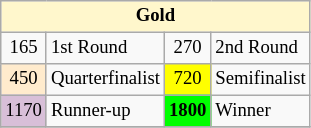<table class="wikitable" style="font-size:78%;">
<tr>
<th colspan=4 style="background:#fff7cc;">Gold</th>
</tr>
<tr>
<td align="center">165</td>
<td>1st Round</td>
<td align="center">270</td>
<td>2nd Round</td>
</tr>
<tr>
<td align="center" style="background:#ffebcd;">450</td>
<td>Quarterfinalist</td>
<td align="center" style="background:#ffff00">720</td>
<td>Semifinalist</td>
</tr>
<tr>
<td align="center" style="background:#D8BFD8;">1170</td>
<td>Runner-up</td>
<td align="center" style="background:#00ff00;font-weight:bold;">1800</td>
<td>Winner</td>
</tr>
<tr>
</tr>
</table>
